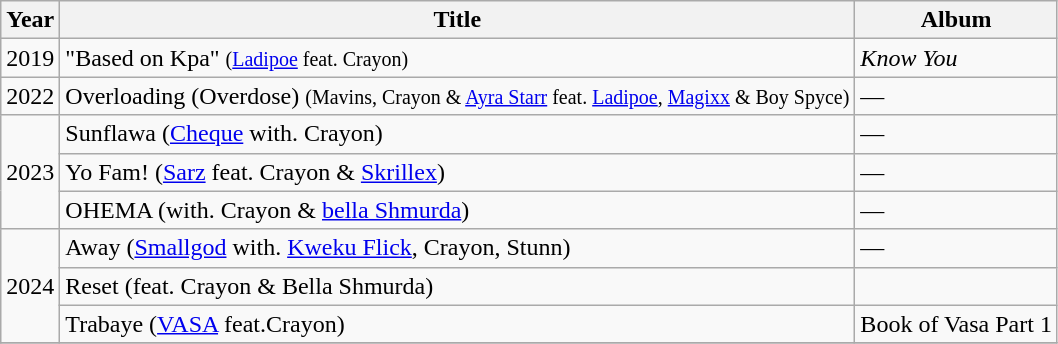<table class="wikitable">
<tr>
<th>Year</th>
<th>Title</th>
<th>Album</th>
</tr>
<tr>
<td>2019</td>
<td>"Based on Kpa" <small>(<a href='#'>Ladipoe</a> feat. Crayon)</small></td>
<td><em>Know You</em></td>
</tr>
<tr>
<td>2022</td>
<td>Overloading (Overdose) <small>(Mavins, Crayon & <a href='#'>Ayra Starr</a> feat. <a href='#'>Ladipoe</a>, <a href='#'>Magixx</a> & Boy Spyce)</small></td>
<td>—</td>
</tr>
<tr>
<td rowspan="3">2023</td>
<td>Sunflawa (<a href='#'>Cheque</a> with. Crayon)</td>
<td>—</td>
</tr>
<tr>
<td>Yo Fam! (<a href='#'>Sarz</a> feat. Crayon & <a href='#'>Skrillex</a>)</td>
<td>—</td>
</tr>
<tr>
<td>OHEMA (with. Crayon & <a href='#'>bella Shmurda</a>)</td>
<td>—</td>
</tr>
<tr>
<td rowspan="3">2024</td>
<td>Away (<a href='#'>Smallgod</a> with. <a href='#'>Kweku Flick</a>, Crayon, Stunn)</td>
<td>—</td>
</tr>
<tr>
<td>Reset (feat. Crayon & Bella Shmurda)</td>
</tr>
<tr>
<td>Trabaye (<a href='#'>VASA</a> feat.Crayon)</td>
<td>Book of Vasa Part 1</td>
</tr>
<tr>
</tr>
</table>
